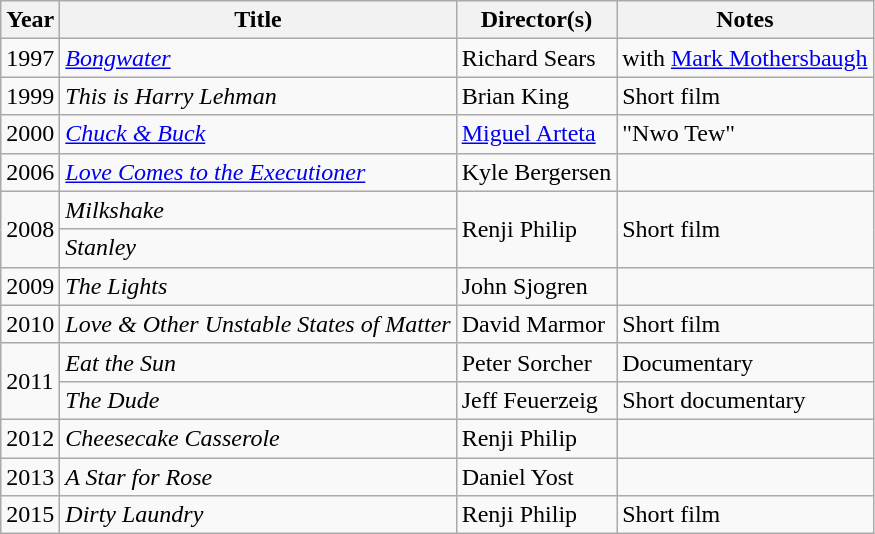<table class="wikitable">
<tr>
<th>Year</th>
<th>Title</th>
<th>Director(s)</th>
<th>Notes</th>
</tr>
<tr>
<td>1997</td>
<td><em><a href='#'>Bongwater</a></em></td>
<td>Richard Sears</td>
<td>with <a href='#'>Mark Mothersbaugh</a></td>
</tr>
<tr>
<td>1999</td>
<td><em>This is Harry Lehman</em></td>
<td>Brian King</td>
<td>Short film</td>
</tr>
<tr>
<td>2000</td>
<td><em><a href='#'>Chuck & Buck</a></em></td>
<td><a href='#'>Miguel Arteta</a></td>
<td>"Nwo Tew"</td>
</tr>
<tr>
<td>2006</td>
<td><em><a href='#'>Love Comes to the Executioner</a></em></td>
<td>Kyle Bergersen</td>
<td></td>
</tr>
<tr>
<td rowspan="2">2008</td>
<td><em>Milkshake</em></td>
<td rowspan="2">Renji Philip</td>
<td rowspan="2">Short film</td>
</tr>
<tr>
<td><em>Stanley</em></td>
</tr>
<tr>
<td>2009</td>
<td><em>The Lights</em></td>
<td>John Sjogren</td>
<td></td>
</tr>
<tr>
<td>2010</td>
<td><em>Love & Other Unstable States of Matter</em></td>
<td>David Marmor</td>
<td>Short film</td>
</tr>
<tr>
<td rowspan="2">2011</td>
<td><em>Eat the Sun</em></td>
<td>Peter Sorcher</td>
<td>Documentary</td>
</tr>
<tr>
<td><em>The Dude</em></td>
<td>Jeff Feuerzeig</td>
<td>Short documentary</td>
</tr>
<tr>
<td>2012</td>
<td><em>Cheesecake Casserole</em></td>
<td>Renji Philip</td>
<td></td>
</tr>
<tr>
<td>2013</td>
<td><em>A Star for Rose</em></td>
<td>Daniel Yost</td>
<td></td>
</tr>
<tr>
<td>2015</td>
<td><em>Dirty Laundry</em></td>
<td>Renji Philip</td>
<td>Short film</td>
</tr>
</table>
